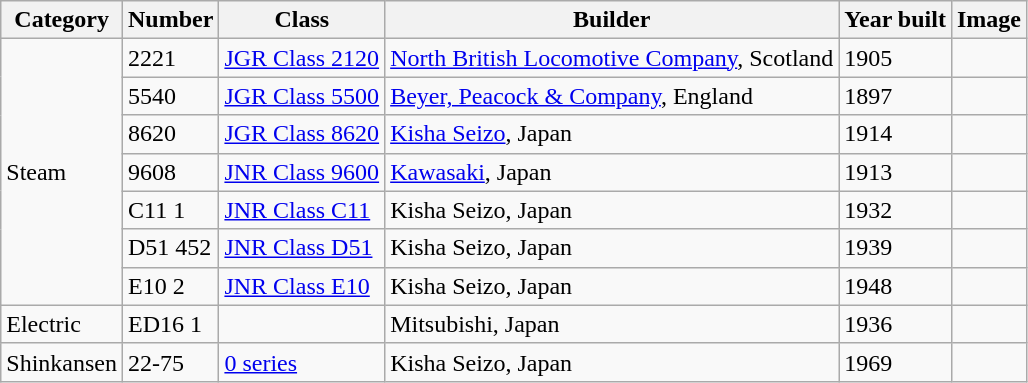<table class="wikitable">
<tr>
<th>Category</th>
<th>Number</th>
<th>Class</th>
<th>Builder</th>
<th>Year built</th>
<th>Image</th>
</tr>
<tr>
<td rowspan="7">Steam</td>
<td>2221</td>
<td><a href='#'>JGR Class 2120</a></td>
<td><a href='#'>North British Locomotive Company</a>, Scotland</td>
<td>1905</td>
<td></td>
</tr>
<tr>
<td>5540</td>
<td><a href='#'>JGR Class 5500</a></td>
<td><a href='#'>Beyer, Peacock & Company</a>, England</td>
<td>1897</td>
<td></td>
</tr>
<tr>
<td>8620</td>
<td><a href='#'>JGR Class 8620</a></td>
<td><a href='#'>Kisha Seizo</a>, Japan</td>
<td>1914</td>
<td></td>
</tr>
<tr>
<td>9608</td>
<td><a href='#'>JNR Class 9600</a></td>
<td><a href='#'>Kawasaki</a>, Japan</td>
<td>1913</td>
<td></td>
</tr>
<tr>
<td>C11 1</td>
<td><a href='#'>JNR Class C11</a></td>
<td>Kisha Seizo, Japan</td>
<td>1932</td>
<td></td>
</tr>
<tr>
<td>D51 452</td>
<td><a href='#'>JNR Class D51</a></td>
<td>Kisha Seizo, Japan</td>
<td>1939</td>
<td></td>
</tr>
<tr>
<td>E10 2</td>
<td><a href='#'>JNR Class E10</a></td>
<td>Kisha Seizo, Japan</td>
<td>1948</td>
<td></td>
</tr>
<tr>
<td>Electric</td>
<td>ED16 1</td>
<td></td>
<td>Mitsubishi, Japan</td>
<td>1936</td>
<td></td>
</tr>
<tr>
<td>Shinkansen</td>
<td>22-75</td>
<td><a href='#'>0 series</a></td>
<td>Kisha Seizo, Japan</td>
<td>1969</td>
<td></td>
</tr>
</table>
